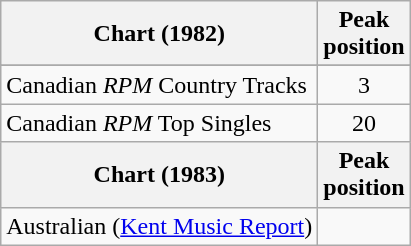<table class="wikitable">
<tr>
<th align="left">Chart (1982)</th>
<th align="center">Peak<br>position</th>
</tr>
<tr>
</tr>
<tr>
<td align="left">Canadian <em>RPM</em> Country Tracks</td>
<td align="center">3</td>
</tr>
<tr>
<td align="left">Canadian <em>RPM</em> Top Singles</td>
<td align="center">20</td>
</tr>
<tr>
<th scope="col">Chart (1983)</th>
<th scope="col">Peak<br>position</th>
</tr>
<tr>
<td>Australian (<a href='#'>Kent Music Report</a>)</td>
<td></td>
</tr>
</table>
